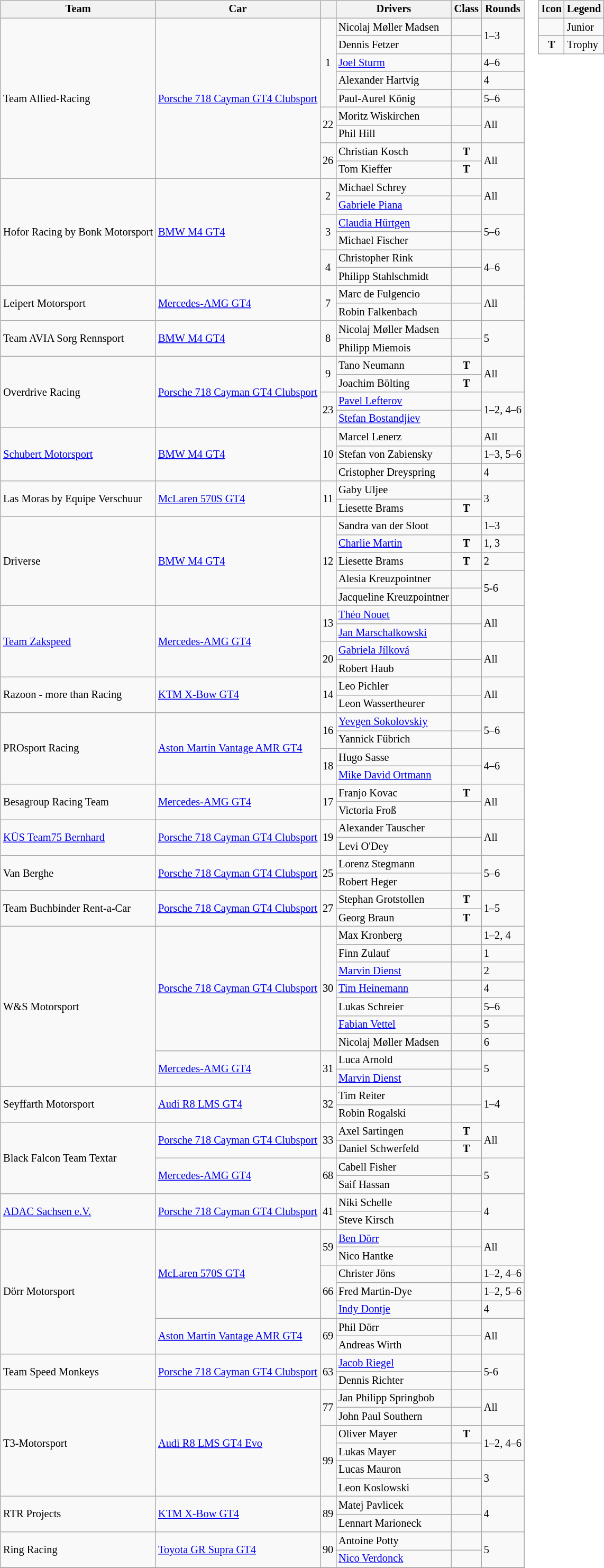<table>
<tr>
<td><br><table class="wikitable" style="font-size: 85%;">
<tr>
<th>Team</th>
<th>Car</th>
<th></th>
<th>Drivers</th>
<th>Class</th>
<th>Rounds</th>
</tr>
<tr>
<td rowspan="9"> Team Allied-Racing</td>
<td rowspan="9"><a href='#'>Porsche 718 Cayman GT4 Clubsport</a></td>
<td rowspan="5" align="center">1</td>
<td> Nicolaj Møller Madsen</td>
<td></td>
<td rowspan=2>1–3</td>
</tr>
<tr>
<td> Dennis Fetzer</td>
<td align=center></td>
</tr>
<tr>
<td> <a href='#'>Joel Sturm</a></td>
<td></td>
<td>4–6</td>
</tr>
<tr>
<td> Alexander Hartvig</td>
<td></td>
<td>4</td>
</tr>
<tr>
<td> Paul-Aurel König</td>
<td></td>
<td>5–6</td>
</tr>
<tr>
<td rowspan="2" align="center">22</td>
<td> Moritz Wiskirchen</td>
<td></td>
<td rowspan="2">All</td>
</tr>
<tr>
<td> Phil Hill</td>
<td></td>
</tr>
<tr>
<td rowspan=2 align=center>26</td>
<td> Christian Kosch</td>
<td align=center><strong><span>T</span></strong></td>
<td rowspan=2>All</td>
</tr>
<tr>
<td> Tom Kieffer</td>
<td align=center><strong><span>T</span></strong></td>
</tr>
<tr>
<td rowspan="6"> Hofor Racing by Bonk Motorsport</td>
<td rowspan="6"><a href='#'>BMW M4 GT4</a></td>
<td rowspan=2 align=center>2</td>
<td> Michael Schrey</td>
<td></td>
<td rowspan=2>All</td>
</tr>
<tr>
<td> <a href='#'>Gabriele Piana</a></td>
<td></td>
</tr>
<tr>
<td rowspan="2" align=center>3</td>
<td> <a href='#'>Claudia Hürtgen</a></td>
<td></td>
<td rowspan="2">5–6</td>
</tr>
<tr>
<td> Michael Fischer</td>
<td></td>
</tr>
<tr>
<td rowspan="2" align=center>4</td>
<td> Christopher Rink</td>
<td></td>
<td rowspan="2">4–6</td>
</tr>
<tr>
<td> Philipp Stahlschmidt</td>
<td></td>
</tr>
<tr>
<td rowspan="2"> Leipert Motorsport</td>
<td rowspan="2"><a href='#'>Mercedes-AMG GT4</a></td>
<td rowspan="2" align="center">7</td>
<td> Marc de Fulgencio</td>
<td align="center"></td>
<td rowspan="2">All</td>
</tr>
<tr>
<td> Robin Falkenbach</td>
<td align=center></td>
</tr>
<tr>
<td rowspan="2"> Team AVIA Sorg Rennsport</td>
<td rowspan="2"><a href='#'>BMW M4 GT4</a></td>
<td rowspan="2" align=center>8</td>
<td> Nicolaj Møller Madsen</td>
<td></td>
<td rowspan="2">5</td>
</tr>
<tr>
<td> Philipp Miemois</td>
<td></td>
</tr>
<tr>
<td rowspan="4"> Overdrive Racing</td>
<td rowspan="4"><a href='#'>Porsche 718 Cayman GT4 Clubsport</a></td>
<td rowspan="2" align="center">9</td>
<td> Tano Neumann</td>
<td align="center"><strong><span>T</span></strong></td>
<td rowspan="2">All</td>
</tr>
<tr>
<td> Joachim Bölting</td>
<td align=center><strong><span>T</span></strong></td>
</tr>
<tr>
<td rowspan=2 align=center>23</td>
<td> <a href='#'>Pavel Lefterov</a></td>
<td></td>
<td rowspan=2>1–2, 4–6</td>
</tr>
<tr>
<td> <a href='#'>Stefan Bostandjiev</a></td>
<td align=center></td>
</tr>
<tr>
<td rowspan="3"> <a href='#'>Schubert Motorsport</a></td>
<td rowspan="3"><a href='#'>BMW M4 GT4</a></td>
<td rowspan="3" align="center">10</td>
<td> Marcel Lenerz</td>
<td></td>
<td>All</td>
</tr>
<tr>
<td> Stefan von Zabiensky</td>
<td></td>
<td>1–3, 5–6</td>
</tr>
<tr>
<td> Cristopher Dreyspring</td>
<td></td>
<td>4</td>
</tr>
<tr>
<td rowspan="2"> Las Moras by Equipe Verschuur</td>
<td rowspan="2"><a href='#'>McLaren 570S GT4</a></td>
<td rowspan="2" align=center>11</td>
<td> Gaby Uljee</td>
<td></td>
<td rowspan="2">3</td>
</tr>
<tr>
<td> Liesette Brams</td>
<td align=center><strong><span>T</span></strong></td>
</tr>
<tr>
<td rowspan="5"> Driverse</td>
<td rowspan="5"><a href='#'>BMW M4 GT4</a></td>
<td rowspan="5" align=center>12</td>
<td> Sandra van der Sloot</td>
<td></td>
<td>1–3</td>
</tr>
<tr>
<td> <a href='#'>Charlie Martin</a></td>
<td align=center><strong><span>T</span></strong></td>
<td>1, 3</td>
</tr>
<tr>
<td> Liesette Brams</td>
<td align=center><strong><span>T</span></strong></td>
<td>2</td>
</tr>
<tr>
<td> Alesia Kreuzpointner</td>
<td></td>
<td rowspan="2">5-6</td>
</tr>
<tr>
<td> Jacqueline Kreuzpointner</td>
<td></td>
</tr>
<tr>
<td rowspan="4"> <a href='#'>Team Zakspeed</a></td>
<td rowspan="4"><a href='#'>Mercedes-AMG GT4</a></td>
<td rowspan="2" align="center">13</td>
<td> <a href='#'>Théo Nouet</a></td>
<td align="center"></td>
<td rowspan="2">All</td>
</tr>
<tr>
<td> <a href='#'>Jan Marschalkowski</a></td>
<td align=center></td>
</tr>
<tr>
<td rowspan=2 align=center>20</td>
<td> <a href='#'>Gabriela Jílková</a></td>
<td></td>
<td rowspan=2>All</td>
</tr>
<tr>
<td> Robert Haub</td>
<td></td>
</tr>
<tr>
<td rowspan=2> Razoon - more than Racing</td>
<td rowspan=2><a href='#'>KTM X-Bow GT4</a></td>
<td rowspan=2 align=center>14</td>
<td> Leo Pichler</td>
<td></td>
<td rowspan=2>All</td>
</tr>
<tr>
<td> Leon Wassertheurer</td>
<td></td>
</tr>
<tr>
<td rowspan="4"> PROsport Racing</td>
<td rowspan="4"><a href='#'>Aston Martin Vantage AMR GT4</a></td>
<td rowspan="2" align=center>16</td>
<td> <a href='#'>Yevgen Sokolovskiy</a></td>
<td></td>
<td rowspan="2">5–6</td>
</tr>
<tr>
<td> Yannick Fübrich</td>
<td></td>
</tr>
<tr>
<td rowspan="2" align=center>18</td>
<td> Hugo Sasse</td>
<td></td>
<td rowspan="2">4–6</td>
</tr>
<tr>
<td> <a href='#'>Mike David Ortmann</a></td>
<td></td>
</tr>
<tr>
<td rowspan="2"> Besagroup Racing Team</td>
<td rowspan="2"><a href='#'>Mercedes-AMG GT4</a></td>
<td rowspan="2" align="center">17</td>
<td> Franjo Kovac</td>
<td align=center><strong><span>T</span></strong></td>
<td rowspan="2">All</td>
</tr>
<tr>
<td> Victoria Froß</td>
<td></td>
</tr>
<tr>
<td rowspan=2> <a href='#'>KÜS Team75 Bernhard</a></td>
<td rowspan=2><a href='#'>Porsche 718 Cayman GT4 Clubsport</a></td>
<td rowspan=2 align=center>19</td>
<td> Alexander Tauscher</td>
<td align=center></td>
<td rowspan=2>All</td>
</tr>
<tr>
<td> Levi O'Dey</td>
<td align=center></td>
</tr>
<tr>
<td rowspan="2"> Van Berghe</td>
<td rowspan="2"><a href='#'>Porsche 718 Cayman GT4 Clubsport</a></td>
<td rowspan="2" align=center>25</td>
<td> Lorenz Stegmann</td>
<td></td>
<td rowspan="2">5–6</td>
</tr>
<tr>
<td> Robert Heger</td>
<td></td>
</tr>
<tr>
<td rowspan="2"> Team Buchbinder Rent-a-Car</td>
<td rowspan="2"><a href='#'>Porsche 718 Cayman GT4 Clubsport</a></td>
<td rowspan="2" align="center">27</td>
<td> Stephan Grotstollen</td>
<td align="center"><strong><span>T</span></strong></td>
<td rowspan="2">1–5</td>
</tr>
<tr>
<td> Georg Braun</td>
<td align=center><strong><span>T</span></strong></td>
</tr>
<tr>
<td rowspan="9"> W&S Motorsport</td>
<td rowspan="7"><a href='#'>Porsche 718 Cayman GT4 Clubsport</a></td>
<td rowspan="7" align="center">30</td>
<td> Max Kronberg</td>
<td></td>
<td>1–2, 4</td>
</tr>
<tr>
<td> Finn Zulauf</td>
<td></td>
<td>1</td>
</tr>
<tr>
<td> <a href='#'>Marvin Dienst</a></td>
<td></td>
<td>2</td>
</tr>
<tr>
<td> <a href='#'>Tim Heinemann</a></td>
<td></td>
<td>4</td>
</tr>
<tr>
<td> Lukas Schreier</td>
<td></td>
<td>5–6</td>
</tr>
<tr>
<td> <a href='#'>Fabian Vettel</a></td>
<td></td>
<td>5</td>
</tr>
<tr>
<td> Nicolaj Møller Madsen</td>
<td></td>
<td>6</td>
</tr>
<tr>
<td rowspan="2"><a href='#'>Mercedes-AMG GT4</a></td>
<td rowspan="2" align=center>31</td>
<td> Luca Arnold</td>
<td></td>
<td rowspan="2">5</td>
</tr>
<tr>
<td> <a href='#'>Marvin Dienst</a></td>
<td></td>
</tr>
<tr>
<td rowspan="2"> Seyffarth Motorsport</td>
<td rowspan="2"><a href='#'>Audi R8 LMS GT4</a></td>
<td rowspan="2" align="center">32</td>
<td> Tim Reiter</td>
<td></td>
<td rowspan="2">1–4</td>
</tr>
<tr>
<td> Robin Rogalski</td>
<td></td>
</tr>
<tr>
<td rowspan="4"> Black Falcon Team Textar</td>
<td rowspan="2"><a href='#'>Porsche 718 Cayman GT4 Clubsport</a></td>
<td rowspan="2" align="center">33</td>
<td> Axel Sartingen</td>
<td align=center><strong><span>T</span></strong></td>
<td rowspan="2">All</td>
</tr>
<tr>
<td> Daniel Schwerfeld</td>
<td align=center><strong><span>T</span></strong></td>
</tr>
<tr>
<td rowspan="2"><a href='#'>Mercedes-AMG GT4</a></td>
<td rowspan="2" align=center>68</td>
<td> Cabell Fisher</td>
<td></td>
<td rowspan="2">5</td>
</tr>
<tr>
<td> Saif Hassan</td>
<td></td>
</tr>
<tr>
<td rowspan="2"> <a href='#'>ADAC Sachsen e.V.</a></td>
<td rowspan="2"><a href='#'>Porsche 718 Cayman GT4 Clubsport</a></td>
<td rowspan="2" align=center>41</td>
<td> Niki Schelle</td>
<td></td>
<td rowspan="2">4</td>
</tr>
<tr>
<td> Steve Kirsch</td>
<td></td>
</tr>
<tr>
<td rowspan="7"> Dörr Motorsport</td>
<td rowspan="5"><a href='#'>McLaren 570S GT4</a></td>
<td rowspan="2" align="center">59</td>
<td> <a href='#'>Ben Dörr</a></td>
<td align="center"></td>
<td rowspan="2">All</td>
</tr>
<tr>
<td> Nico Hantke</td>
<td align=center></td>
</tr>
<tr>
<td rowspan="3" align=center>66</td>
<td> Christer Jöns</td>
<td></td>
<td>1–2, 4–6</td>
</tr>
<tr>
<td> Fred Martin-Dye</td>
<td></td>
<td>1–2, 5–6</td>
</tr>
<tr>
<td> <a href='#'>Indy Dontje</a></td>
<td></td>
<td>4</td>
</tr>
<tr>
<td rowspan="2"><a href='#'>Aston Martin Vantage AMR GT4</a></td>
<td rowspan="2" align="center">69</td>
<td> Phil Dörr</td>
<td align="center"></td>
<td rowspan="2">All</td>
</tr>
<tr>
<td> Andreas Wirth</td>
<td></td>
</tr>
<tr>
<td rowspan="2"> Team Speed Monkeys</td>
<td rowspan="2"><a href='#'>Porsche 718 Cayman GT4 Clubsport</a></td>
<td rowspan="2" align=center>63</td>
<td> <a href='#'>Jacob Riegel</a></td>
<td></td>
<td rowspan="2">5-6</td>
</tr>
<tr>
<td> Dennis Richter</td>
<td></td>
</tr>
<tr>
<td rowspan="6"> T3-Motorsport</td>
<td rowspan="6"><a href='#'>Audi R8 LMS GT4 Evo</a></td>
<td rowspan="2" align="center">77</td>
<td> Jan Philipp Springbob</td>
<td></td>
<td rowspan="2">All</td>
</tr>
<tr>
<td> John Paul Southern</td>
<td></td>
</tr>
<tr>
<td rowspan="4" align="center">99</td>
<td> Oliver Mayer</td>
<td align=center><strong><span>T</span></strong></td>
<td rowspan=2>1–2, 4–6</td>
</tr>
<tr>
<td> Lukas Mayer</td>
<td></td>
</tr>
<tr>
<td> Lucas Mauron</td>
<td></td>
<td rowspan="2">3</td>
</tr>
<tr>
<td> Leon Koslowski</td>
<td align=center></td>
</tr>
<tr>
<td rowspan="2"> RTR Projects</td>
<td rowspan="2"><a href='#'>KTM X-Bow GT4</a></td>
<td rowspan="2" align=center>89</td>
<td> Matej Pavlicek</td>
<td></td>
<td rowspan="2">4</td>
</tr>
<tr>
<td> Lennart Marioneck</td>
<td></td>
</tr>
<tr>
<td rowspan="2"> Ring Racing</td>
<td rowspan="2"><a href='#'>Toyota GR Supra GT4</a></td>
<td rowspan="2" align=center>90</td>
<td> Antoine Potty</td>
<td></td>
<td rowspan="2">5</td>
</tr>
<tr>
<td> <a href='#'>Nico Verdonck</a></td>
<td></td>
</tr>
<tr>
</tr>
</table>
</td>
<td valign="top"><br><table class="wikitable" style="font-size: 85%;">
<tr>
<th>Icon</th>
<th>Legend</th>
</tr>
<tr>
<td align=center></td>
<td>Junior</td>
</tr>
<tr>
<td align=center><strong><span>T</span></strong></td>
<td>Trophy</td>
</tr>
</table>
</td>
</tr>
</table>
